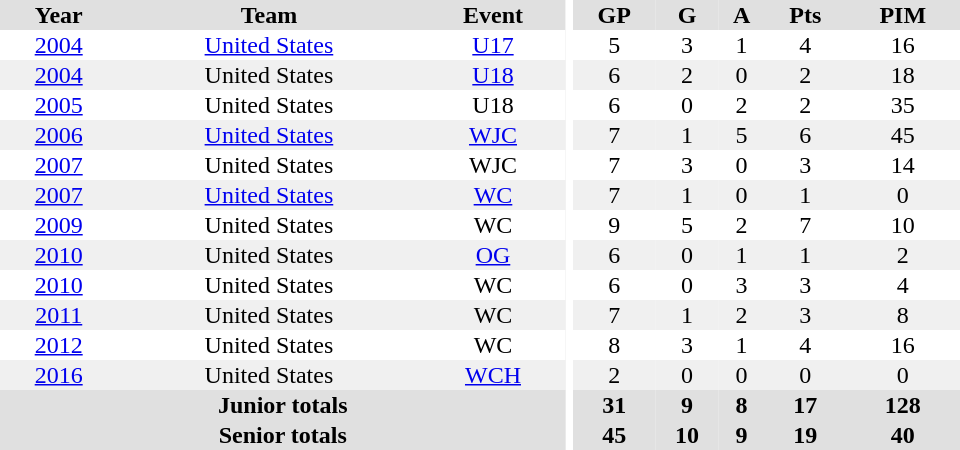<table border="0" cellpadding="1" cellspacing="0" ID="Table3" style="text-align:center; width:40em;">
<tr bgcolor="#e0e0e0">
<th>Year</th>
<th>Team</th>
<th>Event</th>
<th rowspan="99" bgcolor="#ffffff"></th>
<th>GP</th>
<th>G</th>
<th>A</th>
<th>Pts</th>
<th>PIM</th>
</tr>
<tr>
<td><a href='#'>2004</a></td>
<td><a href='#'>United States</a></td>
<td><a href='#'>U17</a></td>
<td>5</td>
<td>3</td>
<td>1</td>
<td>4</td>
<td>16</td>
</tr>
<tr bgcolor="#f0f0f0">
<td><a href='#'>2004</a></td>
<td>United States</td>
<td><a href='#'>U18</a></td>
<td>6</td>
<td>2</td>
<td>0</td>
<td>2</td>
<td>18</td>
</tr>
<tr>
<td><a href='#'>2005</a></td>
<td>United States</td>
<td>U18</td>
<td>6</td>
<td>0</td>
<td>2</td>
<td>2</td>
<td>35</td>
</tr>
<tr bgcolor="#f0f0f0">
<td><a href='#'>2006</a></td>
<td><a href='#'>United States</a></td>
<td><a href='#'>WJC</a></td>
<td>7</td>
<td>1</td>
<td>5</td>
<td>6</td>
<td>45</td>
</tr>
<tr>
<td><a href='#'>2007</a></td>
<td>United States</td>
<td>WJC</td>
<td>7</td>
<td>3</td>
<td>0</td>
<td>3</td>
<td>14</td>
</tr>
<tr bgcolor="#f0f0f0">
<td><a href='#'>2007</a></td>
<td><a href='#'>United States</a></td>
<td><a href='#'>WC</a></td>
<td>7</td>
<td>1</td>
<td>0</td>
<td>1</td>
<td>0</td>
</tr>
<tr>
<td><a href='#'>2009</a></td>
<td>United States</td>
<td>WC</td>
<td>9</td>
<td>5</td>
<td>2</td>
<td>7</td>
<td>10</td>
</tr>
<tr bgcolor="#f0f0f0">
<td><a href='#'>2010</a></td>
<td>United States</td>
<td><a href='#'>OG</a></td>
<td>6</td>
<td>0</td>
<td>1</td>
<td>1</td>
<td>2</td>
</tr>
<tr>
<td><a href='#'>2010</a></td>
<td>United States</td>
<td>WC</td>
<td>6</td>
<td>0</td>
<td>3</td>
<td>3</td>
<td>4</td>
</tr>
<tr bgcolor="#f0f0f0">
<td><a href='#'>2011</a></td>
<td>United States</td>
<td>WC</td>
<td>7</td>
<td>1</td>
<td>2</td>
<td>3</td>
<td>8</td>
</tr>
<tr>
<td><a href='#'>2012</a></td>
<td>United States</td>
<td>WC</td>
<td>8</td>
<td>3</td>
<td>1</td>
<td>4</td>
<td>16</td>
</tr>
<tr bgcolor="#f0f0f0">
<td><a href='#'>2016</a></td>
<td>United States</td>
<td><a href='#'>WCH</a></td>
<td>2</td>
<td>0</td>
<td>0</td>
<td>0</td>
<td>0</td>
</tr>
<tr bgcolor="#e0e0e0">
<th colspan="3">Junior totals</th>
<th>31</th>
<th>9</th>
<th>8</th>
<th>17</th>
<th>128</th>
</tr>
<tr bgcolor="#e0e0e0">
<th colspan="3">Senior totals</th>
<th>45</th>
<th>10</th>
<th>9</th>
<th>19</th>
<th>40</th>
</tr>
</table>
